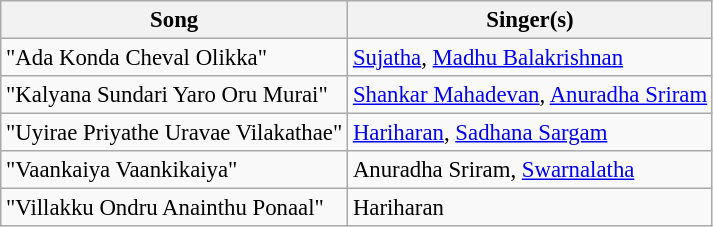<table class="wikitable" style="font-size:95%;">
<tr>
<th>Song</th>
<th>Singer(s)</th>
</tr>
<tr>
<td>"Ada Konda Cheval Olikka"</td>
<td><a href='#'>Sujatha</a>, <a href='#'>Madhu Balakrishnan</a></td>
</tr>
<tr>
<td>"Kalyana Sundari Yaro Oru Murai"</td>
<td><a href='#'>Shankar Mahadevan</a>, <a href='#'>Anuradha Sriram</a></td>
</tr>
<tr>
<td>"Uyirae Priyathe Uravae Vilakathae"</td>
<td><a href='#'>Hariharan</a>, <a href='#'>Sadhana Sargam</a></td>
</tr>
<tr>
<td>"Vaankaiya Vaankikaiya"</td>
<td>Anuradha Sriram, <a href='#'>Swarnalatha</a></td>
</tr>
<tr>
<td>"Villakku Ondru Anainthu Ponaal"</td>
<td>Hariharan</td>
</tr>
</table>
